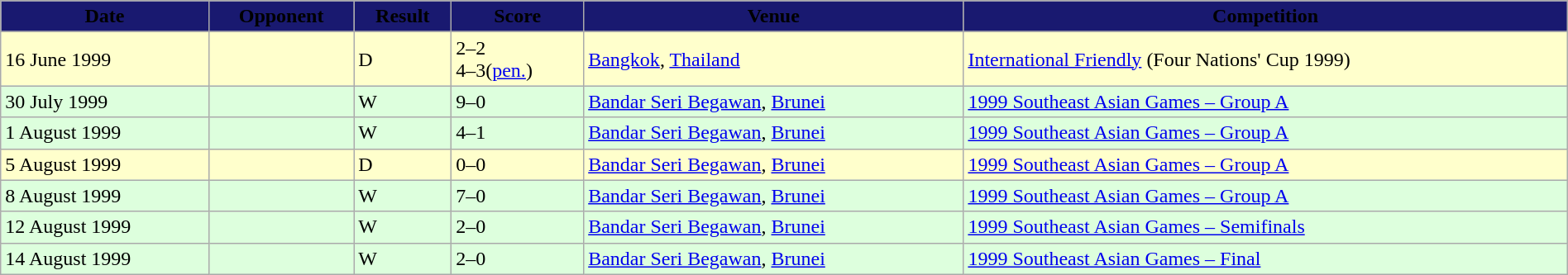<table width=100% class="wikitable">
<tr>
<th style="background:#191970;"><span>Date</span></th>
<th style="background:#191970;"><span>Opponent</span></th>
<th style="background:#191970;"><span>Result</span></th>
<th style="background:#191970;"><span>Score</span></th>
<th style="background:#191970;"><span>Venue</span></th>
<th style="background:#191970;"><span>Competition</span></th>
</tr>
<tr>
</tr>
<tr style="background:#ffc;">
<td>16 June 1999</td>
<td></td>
<td>D</td>
<td>2–2<br>4–3(<a href='#'>pen.</a>)</td>
<td> <a href='#'>Bangkok</a>, <a href='#'>Thailand</a></td>
<td><a href='#'>International Friendly</a> (Four Nations' Cup 1999)</td>
</tr>
<tr style="background:#dfd;">
<td>30 July 1999</td>
<td></td>
<td>W</td>
<td>9–0</td>
<td> <a href='#'>Bandar Seri Begawan</a>, <a href='#'>Brunei</a></td>
<td><a href='#'>1999 Southeast Asian Games – Group A</a></td>
</tr>
<tr style="background:#dfd;">
<td>1 August 1999</td>
<td></td>
<td>W</td>
<td>4–1</td>
<td> <a href='#'>Bandar Seri Begawan</a>, <a href='#'>Brunei</a></td>
<td><a href='#'>1999 Southeast Asian Games – Group A</a></td>
</tr>
<tr style="background:#ffc;">
<td>5 August 1999</td>
<td></td>
<td>D</td>
<td>0–0</td>
<td> <a href='#'>Bandar Seri Begawan</a>, <a href='#'>Brunei</a></td>
<td><a href='#'>1999 Southeast Asian Games – Group A</a></td>
</tr>
<tr style="background:#dfd;">
<td>8 August 1999</td>
<td></td>
<td>W</td>
<td>7–0</td>
<td> <a href='#'>Bandar Seri Begawan</a>, <a href='#'>Brunei</a></td>
<td><a href='#'>1999 Southeast Asian Games – Group A</a></td>
</tr>
<tr style="background:#dfd;">
<td>12 August 1999</td>
<td></td>
<td>W</td>
<td>2–0</td>
<td> <a href='#'>Bandar Seri Begawan</a>, <a href='#'>Brunei</a></td>
<td><a href='#'>1999 Southeast Asian Games – Semifinals</a></td>
</tr>
<tr style="background:#dfd;">
<td>14 August 1999</td>
<td></td>
<td>W</td>
<td>2–0</td>
<td> <a href='#'>Bandar Seri Begawan</a>, <a href='#'>Brunei</a></td>
<td><a href='#'>1999 Southeast Asian Games – Final</a></td>
</tr>
</table>
